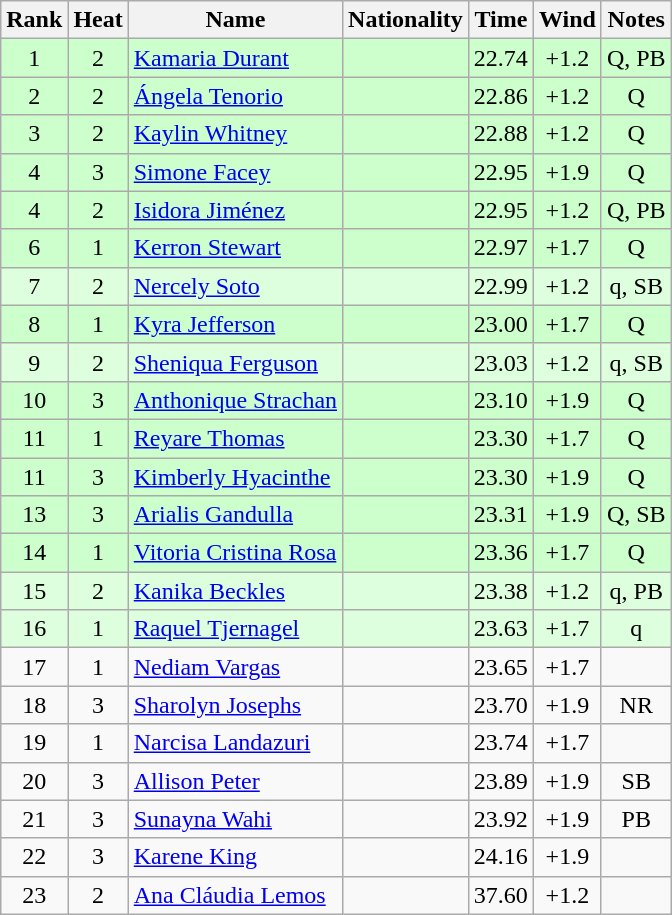<table class="wikitable sortable" style="text-align:center">
<tr>
<th>Rank</th>
<th>Heat</th>
<th>Name</th>
<th>Nationality</th>
<th>Time</th>
<th>Wind</th>
<th>Notes</th>
</tr>
<tr bgcolor=ccffcc>
<td>1</td>
<td>2</td>
<td align=left><a href='#'>Kamaria Durant</a></td>
<td align=left></td>
<td>22.74</td>
<td>+1.2</td>
<td>Q, PB</td>
</tr>
<tr bgcolor=ccffcc>
<td>2</td>
<td>2</td>
<td align=left><a href='#'>Ángela Tenorio</a></td>
<td align=left></td>
<td>22.86</td>
<td>+1.2</td>
<td>Q</td>
</tr>
<tr bgcolor=ccffcc>
<td>3</td>
<td>2</td>
<td align=left><a href='#'>Kaylin Whitney</a></td>
<td align=left></td>
<td>22.88</td>
<td>+1.2</td>
<td>Q</td>
</tr>
<tr bgcolor=ccffcc>
<td>4</td>
<td>3</td>
<td align=left><a href='#'>Simone Facey</a></td>
<td align=left></td>
<td>22.95</td>
<td>+1.9</td>
<td>Q</td>
</tr>
<tr bgcolor=ccffcc>
<td>4</td>
<td>2</td>
<td align=left><a href='#'>Isidora Jiménez</a></td>
<td align=left></td>
<td>22.95</td>
<td>+1.2</td>
<td>Q, PB</td>
</tr>
<tr bgcolor=ccffcc>
<td>6</td>
<td>1</td>
<td align=left><a href='#'>Kerron Stewart</a></td>
<td align=left></td>
<td>22.97</td>
<td>+1.7</td>
<td>Q</td>
</tr>
<tr bgcolor=ddffdd>
<td>7</td>
<td>2</td>
<td align=left><a href='#'>Nercely Soto</a></td>
<td align=left></td>
<td>22.99</td>
<td>+1.2</td>
<td>q, SB</td>
</tr>
<tr bgcolor=ccffcc>
<td>8</td>
<td>1</td>
<td align=left><a href='#'>Kyra Jefferson</a></td>
<td align=left></td>
<td>23.00</td>
<td>+1.7</td>
<td>Q</td>
</tr>
<tr bgcolor=ddffdd>
<td>9</td>
<td>2</td>
<td align=left><a href='#'>Sheniqua Ferguson</a></td>
<td align=left></td>
<td>23.03</td>
<td>+1.2</td>
<td>q, SB</td>
</tr>
<tr bgcolor=ccffcc>
<td>10</td>
<td>3</td>
<td align=left><a href='#'>Anthonique Strachan</a></td>
<td align=left></td>
<td>23.10</td>
<td>+1.9</td>
<td>Q</td>
</tr>
<tr bgcolor=ccffcc>
<td>11</td>
<td>1</td>
<td align=left><a href='#'>Reyare Thomas</a></td>
<td align=left></td>
<td>23.30</td>
<td>+1.7</td>
<td>Q</td>
</tr>
<tr bgcolor=ccffcc>
<td>11</td>
<td>3</td>
<td align=left><a href='#'>Kimberly Hyacinthe</a></td>
<td align=left></td>
<td>23.30</td>
<td>+1.9</td>
<td>Q</td>
</tr>
<tr bgcolor=ccffcc>
<td>13</td>
<td>3</td>
<td align=left><a href='#'>Arialis Gandulla</a></td>
<td align=left></td>
<td>23.31</td>
<td>+1.9</td>
<td>Q, SB</td>
</tr>
<tr bgcolor=ccffcc>
<td>14</td>
<td>1</td>
<td align=left><a href='#'>Vitoria Cristina Rosa</a></td>
<td align=left></td>
<td>23.36</td>
<td>+1.7</td>
<td>Q</td>
</tr>
<tr bgcolor=ddffdd>
<td>15</td>
<td>2</td>
<td align=left><a href='#'>Kanika Beckles</a></td>
<td align=left></td>
<td>23.38</td>
<td>+1.2</td>
<td>q, PB</td>
</tr>
<tr bgcolor=ddffdd>
<td>16</td>
<td>1</td>
<td align=left><a href='#'>Raquel Tjernagel</a></td>
<td align=left></td>
<td>23.63</td>
<td>+1.7</td>
<td>q</td>
</tr>
<tr>
<td>17</td>
<td>1</td>
<td align=left><a href='#'>Nediam Vargas</a></td>
<td align=left></td>
<td>23.65</td>
<td>+1.7</td>
<td></td>
</tr>
<tr>
<td>18</td>
<td>3</td>
<td align=left><a href='#'>Sharolyn Josephs</a></td>
<td align=left></td>
<td>23.70</td>
<td>+1.9</td>
<td>NR</td>
</tr>
<tr>
<td>19</td>
<td>1</td>
<td align=left><a href='#'>Narcisa Landazuri</a></td>
<td align=left></td>
<td>23.74</td>
<td>+1.7</td>
<td></td>
</tr>
<tr>
<td>20</td>
<td>3</td>
<td align=left><a href='#'>Allison Peter</a></td>
<td align=left></td>
<td>23.89</td>
<td>+1.9</td>
<td>SB</td>
</tr>
<tr>
<td>21</td>
<td>3</td>
<td align=left><a href='#'>Sunayna Wahi</a></td>
<td align=left></td>
<td>23.92</td>
<td>+1.9</td>
<td>PB</td>
</tr>
<tr>
<td>22</td>
<td>3</td>
<td align=left><a href='#'>Karene King</a></td>
<td align=left></td>
<td>24.16</td>
<td>+1.9</td>
<td></td>
</tr>
<tr>
<td>23</td>
<td>2</td>
<td align=left><a href='#'>Ana Cláudia Lemos</a></td>
<td align=left></td>
<td>37.60</td>
<td>+1.2</td>
<td></td>
</tr>
</table>
